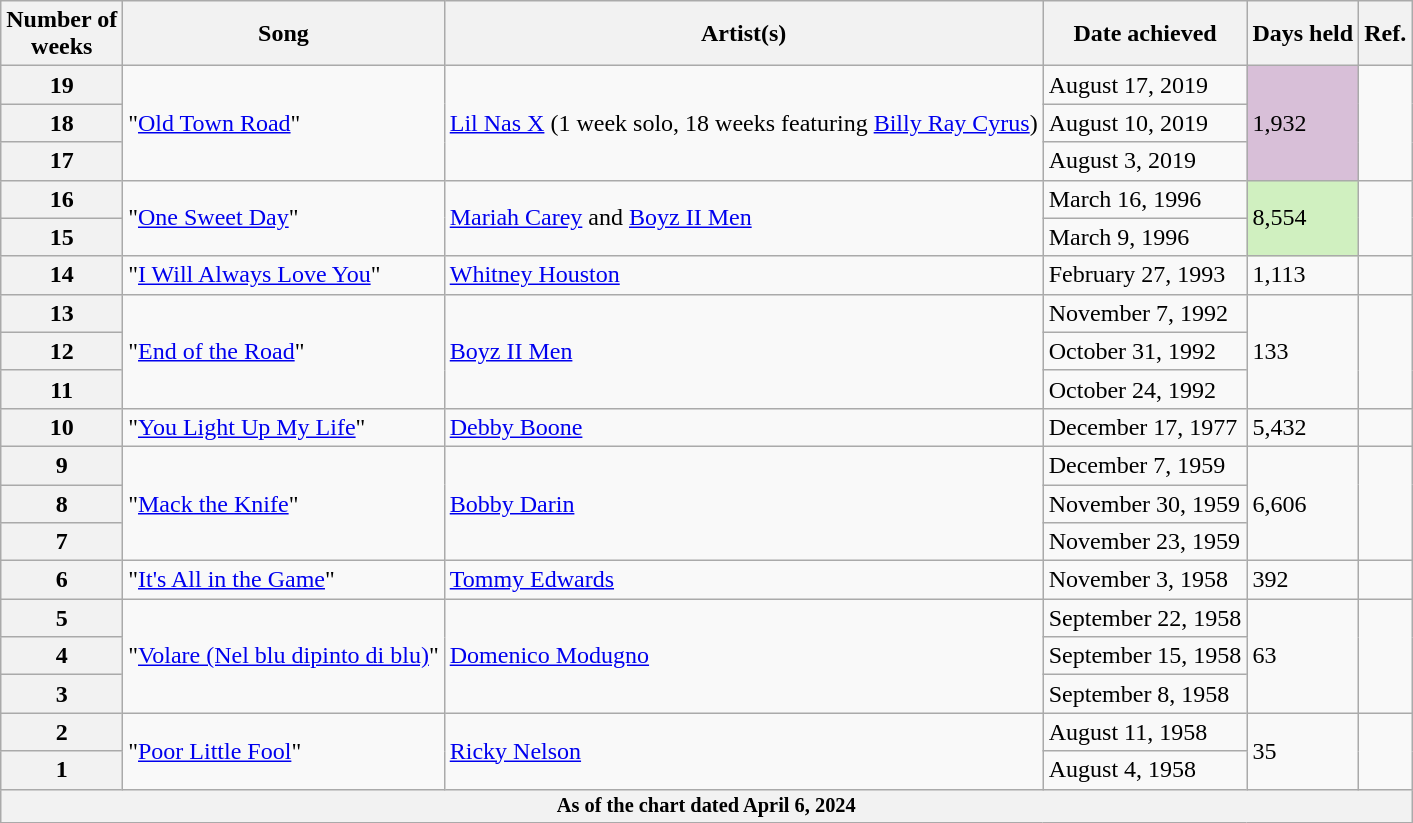<table class="wikitable">
<tr>
<th>Number of <br> weeks</th>
<th>Song</th>
<th>Artist(s)</th>
<th>Date achieved</th>
<th>Days held</th>
<th>Ref.</th>
</tr>
<tr>
<th>19</th>
<td rowspan=3>"<a href='#'>Old Town Road</a>"</td>
<td rowspan=3><a href='#'>Lil Nas X</a> (1 week solo, 18 weeks featuring <a href='#'>Billy Ray Cyrus</a>)</td>
<td>August 17, 2019</td>
<td scope="row" style="background-color:#D8BFD8" rowspan=3>1,932</td>
<td rowspan=3></td>
</tr>
<tr>
<th>18</th>
<td>August 10, 2019</td>
</tr>
<tr>
<th>17</th>
<td>August 3, 2019</td>
</tr>
<tr>
<th>16</th>
<td rowspan=2>"<a href='#'>One Sweet Day</a>"</td>
<td rowspan=2><a href='#'>Mariah Carey</a> and <a href='#'>Boyz II Men</a></td>
<td>March 16, 1996</td>
<td scope="row" style="background-color:#d0f0c0" rowspan=2>8,554</td>
<td rowspan=2></td>
</tr>
<tr>
<th>15</th>
<td>March 9, 1996</td>
</tr>
<tr>
<th>14</th>
<td>"<a href='#'>I Will Always Love You</a>"</td>
<td><a href='#'>Whitney Houston</a></td>
<td>February 27, 1993</td>
<td>1,113</td>
<td></td>
</tr>
<tr>
<th>13</th>
<td rowspan=3>"<a href='#'>End of the Road</a>"</td>
<td rowspan=3><a href='#'>Boyz II Men</a></td>
<td>November 7, 1992</td>
<td rowspan=3>133</td>
<td rowspan=3></td>
</tr>
<tr>
<th>12</th>
<td>October 31, 1992</td>
</tr>
<tr>
<th>11</th>
<td>October 24, 1992</td>
</tr>
<tr>
<th>10</th>
<td>"<a href='#'>You Light Up My Life</a>"</td>
<td><a href='#'>Debby Boone</a></td>
<td>December 17, 1977</td>
<td>5,432</td>
<td></td>
</tr>
<tr>
<th>9</th>
<td rowspan=3>"<a href='#'>Mack the Knife</a>"</td>
<td rowspan=3><a href='#'>Bobby Darin</a></td>
<td>December 7, 1959</td>
<td rowspan=3>6,606</td>
<td rowspan=3></td>
</tr>
<tr>
<th>8</th>
<td>November 30, 1959</td>
</tr>
<tr>
<th>7</th>
<td>November 23, 1959</td>
</tr>
<tr>
<th>6</th>
<td>"<a href='#'>It's All in the Game</a>"</td>
<td><a href='#'>Tommy Edwards</a></td>
<td>November 3, 1958</td>
<td>392</td>
<td></td>
</tr>
<tr>
<th>5</th>
<td rowspan=3>"<a href='#'>Volare (Nel blu dipinto di blu)</a>"</td>
<td rowspan=3><a href='#'>Domenico Modugno</a></td>
<td>September 22, 1958</td>
<td rowspan=3>63</td>
<td rowspan=3></td>
</tr>
<tr>
<th>4</th>
<td>September 15, 1958</td>
</tr>
<tr>
<th>3</th>
<td>September 8, 1958</td>
</tr>
<tr>
<th>2</th>
<td rowspan=2>"<a href='#'>Poor Little Fool</a>"</td>
<td rowspan=2><a href='#'>Ricky Nelson</a></td>
<td>August 11, 1958</td>
<td rowspan=2>35</td>
<td rowspan=2></td>
</tr>
<tr>
<th>1</th>
<td>August 4, 1958</td>
</tr>
<tr>
<th colspan="6" style="text-align:center; font-size:85%;">As of the chart dated April 6, 2024</th>
</tr>
</table>
